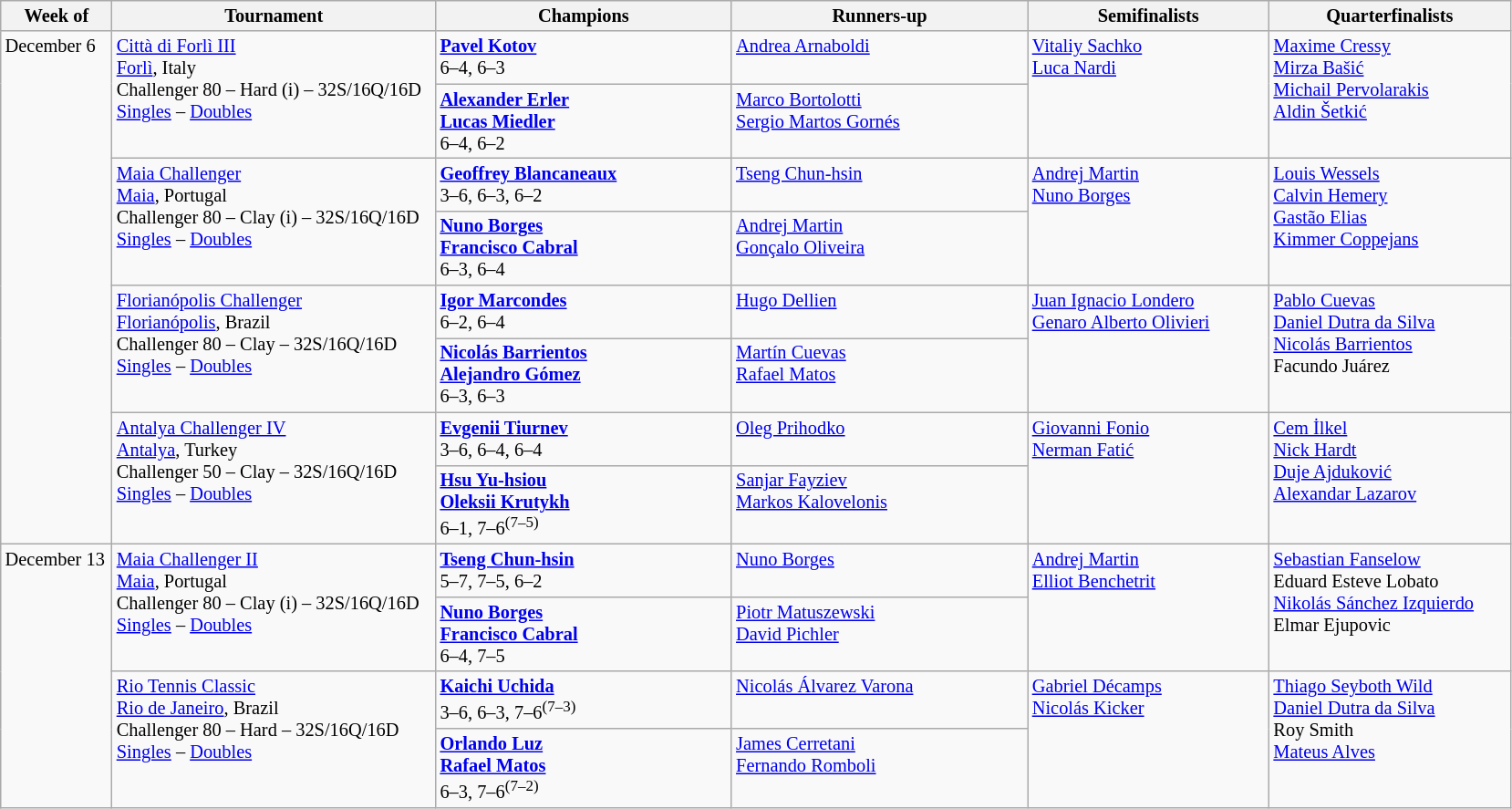<table class="wikitable" style="font-size:85%;">
<tr>
<th width="75">Week of</th>
<th width="230">Tournament</th>
<th width="210">Champions</th>
<th width="210">Runners-up</th>
<th width="170">Semifinalists</th>
<th width="170">Quarterfinalists</th>
</tr>
<tr valign=top>
<td rowspan=8>December 6</td>
<td rowspan=2><a href='#'>Città di Forlì III</a><br><a href='#'>Forlì</a>, Italy <br> Challenger 80 – Hard (i) – 32S/16Q/16D<br><a href='#'>Singles</a> – <a href='#'>Doubles</a></td>
<td> <strong><a href='#'>Pavel Kotov</a></strong><br>6–4, 6–3</td>
<td> <a href='#'>Andrea Arnaboldi</a></td>
<td rowspan=2> <a href='#'>Vitaliy Sachko</a> <br>  <a href='#'>Luca Nardi</a></td>
<td rowspan=2> <a href='#'>Maxime Cressy</a> <br> <a href='#'>Mirza Bašić</a> <br> <a href='#'>Michail Pervolarakis</a> <br>  <a href='#'>Aldin Šetkić</a></td>
</tr>
<tr valign=top>
<td> <strong><a href='#'>Alexander Erler</a></strong><br> <strong><a href='#'>Lucas Miedler</a></strong><br>6–4, 6–2</td>
<td> <a href='#'>Marco Bortolotti</a><br> <a href='#'>Sergio Martos Gornés</a></td>
</tr>
<tr valign=top>
<td rowspan=2><a href='#'>Maia Challenger</a><br><a href='#'>Maia</a>, Portugal <br> Challenger 80 – Clay (i) – 32S/16Q/16D<br><a href='#'>Singles</a> – <a href='#'>Doubles</a></td>
<td> <strong><a href='#'>Geoffrey Blancaneaux</a></strong><br>3–6, 6–3, 6–2</td>
<td> <a href='#'>Tseng Chun-hsin</a></td>
<td rowspan=2> <a href='#'>Andrej Martin</a> <br>  <a href='#'>Nuno Borges</a></td>
<td rowspan=2> <a href='#'>Louis Wessels</a> <br> <a href='#'>Calvin Hemery</a> <br> <a href='#'>Gastão Elias</a> <br>  <a href='#'>Kimmer Coppejans</a></td>
</tr>
<tr valign=top>
<td> <strong><a href='#'>Nuno Borges</a></strong><br> <strong><a href='#'>Francisco Cabral</a></strong><br>6–3, 6–4</td>
<td> <a href='#'>Andrej Martin</a><br> <a href='#'>Gonçalo Oliveira</a></td>
</tr>
<tr valign=top>
<td rowspan=2><a href='#'>Florianópolis Challenger</a><br><a href='#'>Florianópolis</a>, Brazil <br> Challenger 80 – Clay – 32S/16Q/16D<br><a href='#'>Singles</a> – <a href='#'>Doubles</a></td>
<td> <strong><a href='#'>Igor Marcondes</a></strong><br>6–2, 6–4</td>
<td> <a href='#'>Hugo Dellien</a></td>
<td rowspan=2> <a href='#'>Juan Ignacio Londero</a> <br>  <a href='#'>Genaro Alberto Olivieri</a></td>
<td rowspan=2> <a href='#'>Pablo Cuevas</a> <br> <a href='#'>Daniel Dutra da Silva</a> <br> <a href='#'>Nicolás Barrientos</a> <br>  Facundo Juárez</td>
</tr>
<tr valign=top>
<td> <strong><a href='#'>Nicolás Barrientos</a></strong><br> <strong><a href='#'>Alejandro Gómez</a></strong><br>6–3, 6–3</td>
<td> <a href='#'>Martín Cuevas</a><br> <a href='#'>Rafael Matos</a></td>
</tr>
<tr valign=top>
<td rowspan=2><a href='#'>Antalya Challenger IV</a><br><a href='#'>Antalya</a>, Turkey <br> Challenger 50 – Clay – 32S/16Q/16D<br><a href='#'>Singles</a> – <a href='#'>Doubles</a></td>
<td> <strong><a href='#'>Evgenii Tiurnev</a></strong><br>3–6, 6–4, 6–4</td>
<td> <a href='#'>Oleg Prihodko</a></td>
<td rowspan=2> <a href='#'>Giovanni Fonio</a> <br>  <a href='#'>Nerman Fatić</a></td>
<td rowspan=2> <a href='#'>Cem İlkel</a> <br> <a href='#'>Nick Hardt</a> <br> <a href='#'>Duje Ajduković</a> <br>  <a href='#'>Alexandar Lazarov</a></td>
</tr>
<tr valign=top>
<td> <strong><a href='#'>Hsu Yu-hsiou</a></strong><br> <strong><a href='#'>Oleksii Krutykh</a></strong><br>6–1, 7–6<sup>(7–5)</sup></td>
<td> <a href='#'>Sanjar Fayziev</a><br> <a href='#'>Markos Kalovelonis</a></td>
</tr>
<tr valign=top>
<td rowspan=4>December 13</td>
<td rowspan=2><a href='#'>Maia Challenger II</a><br><a href='#'>Maia</a>, Portugal <br> Challenger 80 – Clay (i) – 32S/16Q/16D<br><a href='#'>Singles</a> – <a href='#'>Doubles</a></td>
<td> <strong><a href='#'>Tseng Chun-hsin</a></strong><br>5–7, 7–5, 6–2</td>
<td> <a href='#'>Nuno Borges</a></td>
<td rowspan=2> <a href='#'>Andrej Martin</a> <br>  <a href='#'>Elliot Benchetrit</a></td>
<td rowspan=2> <a href='#'>Sebastian Fanselow</a> <br> Eduard Esteve Lobato <br> <a href='#'>Nikolás Sánchez Izquierdo</a> <br>  Elmar Ejupovic</td>
</tr>
<tr valign=top>
<td> <strong><a href='#'>Nuno Borges</a></strong><br> <strong><a href='#'>Francisco Cabral</a></strong><br>6–4, 7–5</td>
<td> <a href='#'>Piotr Matuszewski</a><br> <a href='#'>David Pichler</a></td>
</tr>
<tr valign=top>
<td rowspan=2><a href='#'>Rio Tennis Classic</a><br><a href='#'>Rio de Janeiro</a>, Brazil <br> Challenger 80 – Hard – 32S/16Q/16D<br><a href='#'>Singles</a> – <a href='#'>Doubles</a></td>
<td> <strong><a href='#'>Kaichi Uchida</a></strong><br>3–6, 6–3, 7–6<sup>(7–3)</sup></td>
<td> <a href='#'>Nicolás Álvarez Varona</a></td>
<td rowspan=2> <a href='#'>Gabriel Décamps</a> <br>  <a href='#'>Nicolás Kicker</a></td>
<td rowspan=2> <a href='#'>Thiago Seyboth Wild</a> <br> <a href='#'>Daniel Dutra da Silva</a> <br> Roy Smith <br>  <a href='#'>Mateus Alves</a></td>
</tr>
<tr valign=top>
<td> <strong><a href='#'>Orlando Luz</a></strong><br> <strong><a href='#'>Rafael Matos</a></strong><br>6–3, 7–6<sup>(7–2)</sup></td>
<td> <a href='#'>James Cerretani</a><br> <a href='#'>Fernando Romboli</a></td>
</tr>
</table>
